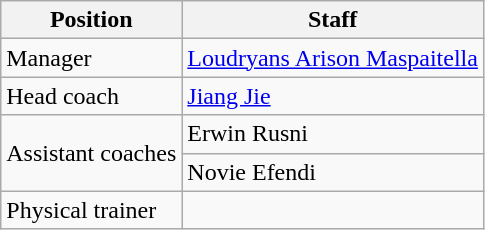<table class="wikitable">
<tr>
<th>Position</th>
<th>Staff</th>
</tr>
<tr>
<td>Manager</td>
<td> <a href='#'>Loudryans Arison Maspaitella</a></td>
</tr>
<tr>
<td>Head coach</td>
<td> <a href='#'>Jiang Jie</a></td>
</tr>
<tr>
<td rowspan=2>Assistant coaches</td>
<td> Erwin Rusni</td>
</tr>
<tr>
<td> Novie Efendi</td>
</tr>
<tr>
<td>Physical trainer</td>
<td></td>
</tr>
</table>
